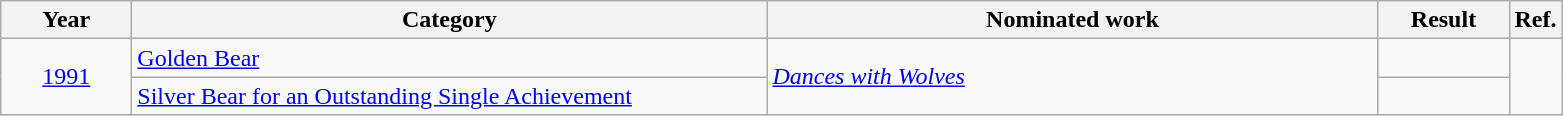<table class=wikitable>
<tr>
<th scope="col" style="width:5em;">Year</th>
<th scope="col" style="width:26em;">Category</th>
<th scope="col" style="width:25em;">Nominated work</th>
<th scope="col" style="width:5em;">Result</th>
<th>Ref.</th>
</tr>
<tr>
<td style="text-align:center;", rowspan="2"><a href='#'>1991</a></td>
<td><a href='#'>Golden Bear</a></td>
<td rowspan="2"><em><a href='#'>Dances with Wolves</a></em></td>
<td></td>
<td rowspan="2"></td>
</tr>
<tr>
<td><a href='#'>Silver Bear for an Outstanding Single Achievement</a></td>
<td></td>
</tr>
</table>
